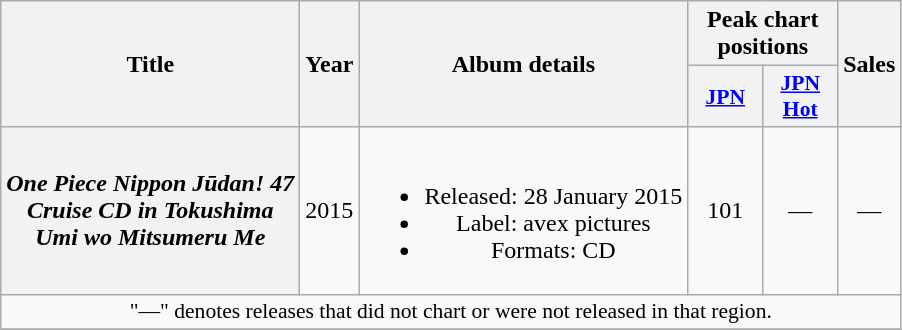<table class="wikitable plainrowheaders" style="text-align:center;">
<tr>
<th scope="col" rowspan="2" style="width:12em;">Title</th>
<th scope="col" rowspan="2">Year</th>
<th scope="col" rowspan="2">Album details</th>
<th scope="col" colspan="2">Peak chart positions</th>
<th scope="col" rowspan="2">Sales</th>
</tr>
<tr>
<th scope="col" style="width:3em;font-size:90%;"><a href='#'>JPN</a></th>
<th scope="col" style="width:3em;font-size:90%;"><a href='#'>JPN<br>Hot</a></th>
</tr>
<tr>
<th scope="row"><em>One Piece Nippon Jūdan! 47 Cruise CD in Tokushima Umi wo Mitsumeru Me</em></th>
<td>2015</td>
<td><br><ul><li>Released: 28 January 2015</li><li>Label: avex pictures</li><li>Formats: CD</li></ul></td>
<td>101</td>
<td>—</td>
<td>—</td>
</tr>
<tr>
<td colspan="6" style="font-size:90%;">"—" denotes releases that did not chart or were not released in that region.</td>
</tr>
<tr>
</tr>
</table>
